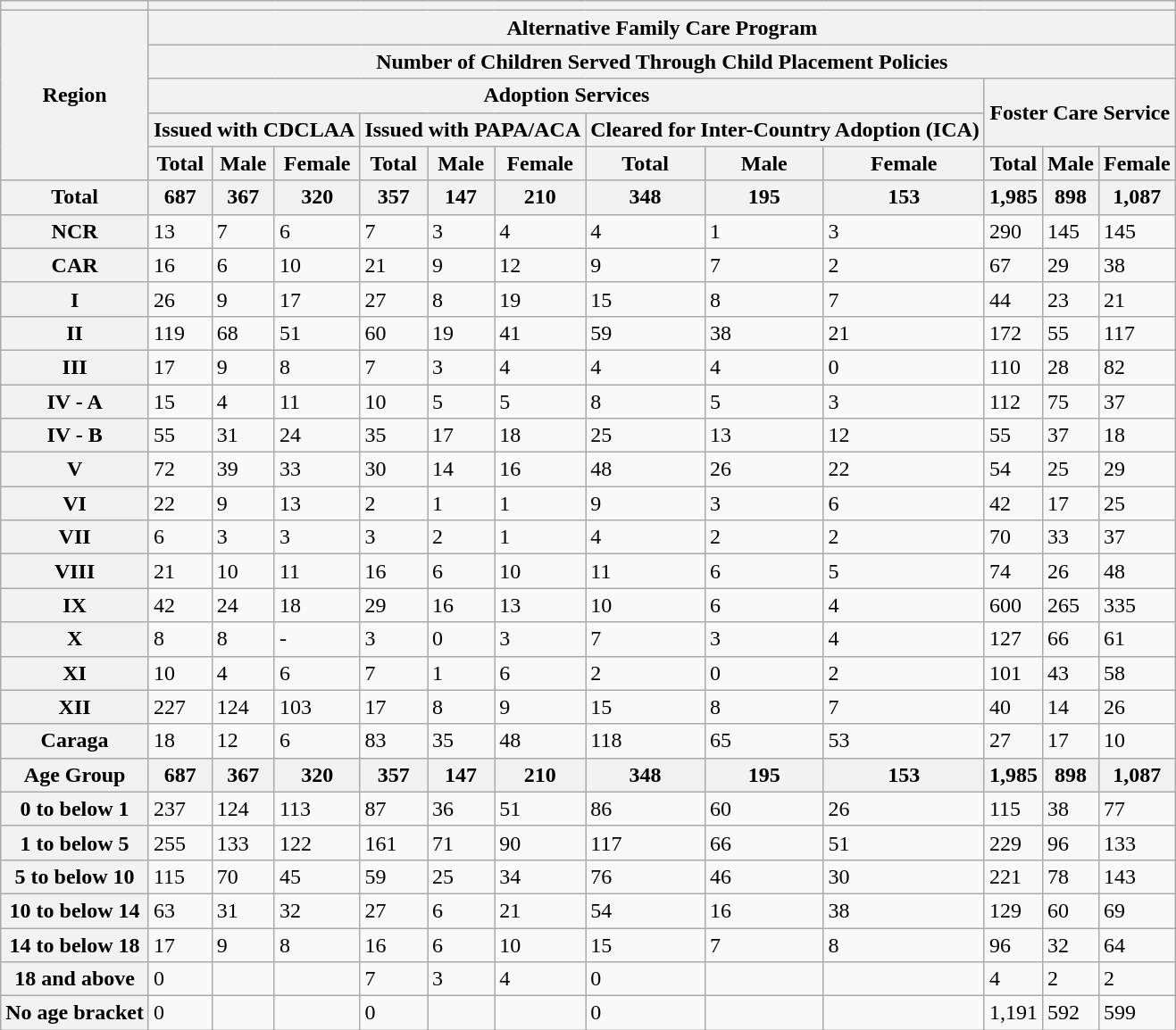<table class="wikitable">
<tr>
<th></th>
<th colspan="12"></th>
</tr>
<tr>
<th rowspan="5">Region</th>
<th colspan="12">Alternative Family Care Program</th>
</tr>
<tr>
<th colspan="12">Number of Children Served Through Child Placement Policies</th>
</tr>
<tr>
<th colspan="9">Adoption Services</th>
<th rowspan="2" colspan="3">Foster Care Service</th>
</tr>
<tr>
<th colspan="3">Issued with CDCLAA</th>
<th colspan="3">Issued with PAPA/ACA</th>
<th colspan="3">Cleared for Inter-Country Adoption (ICA)</th>
</tr>
<tr>
<th>Total</th>
<th>Male</th>
<th>Female</th>
<th>Total</th>
<th>Male</th>
<th>Female</th>
<th>Total</th>
<th>Male</th>
<th>Female</th>
<th>Total</th>
<th>Male</th>
<th>Female</th>
</tr>
<tr>
<th>Total</th>
<th>687</th>
<th>367</th>
<th>320</th>
<th>357</th>
<th>147</th>
<th>210</th>
<th>348</th>
<th>195</th>
<th>153</th>
<th>1,985</th>
<th>898</th>
<th>1,087</th>
</tr>
<tr>
<th>NCR</th>
<td>13</td>
<td>7</td>
<td>6</td>
<td>7</td>
<td>3</td>
<td>4</td>
<td>4</td>
<td>1</td>
<td>3</td>
<td>290</td>
<td>145</td>
<td>145</td>
</tr>
<tr>
<th>CAR</th>
<td>16</td>
<td>6</td>
<td>10</td>
<td>21</td>
<td>9</td>
<td>12</td>
<td>9</td>
<td>7</td>
<td>2</td>
<td>67</td>
<td>29</td>
<td>38</td>
</tr>
<tr>
<th>I</th>
<td>26</td>
<td>9</td>
<td>17</td>
<td>27</td>
<td>8</td>
<td>19</td>
<td>15</td>
<td>8</td>
<td>7</td>
<td>44</td>
<td>23</td>
<td>21</td>
</tr>
<tr>
<th>II</th>
<td>119</td>
<td>68</td>
<td>51</td>
<td>60</td>
<td>19</td>
<td>41</td>
<td>59</td>
<td>38</td>
<td>21</td>
<td>172</td>
<td>55</td>
<td>117</td>
</tr>
<tr>
<th>III</th>
<td>17</td>
<td>9</td>
<td>8</td>
<td>7</td>
<td>3</td>
<td>4</td>
<td>4</td>
<td>4</td>
<td>0</td>
<td>110</td>
<td>28</td>
<td>82</td>
</tr>
<tr>
<th>IV - A</th>
<td>15</td>
<td>4</td>
<td>11</td>
<td>10</td>
<td>5</td>
<td>5</td>
<td>8</td>
<td>5</td>
<td>3</td>
<td>112</td>
<td>75</td>
<td>37</td>
</tr>
<tr>
<th>IV - B</th>
<td>55</td>
<td>31</td>
<td>24</td>
<td>35</td>
<td>17</td>
<td>18</td>
<td>25</td>
<td>13</td>
<td>12</td>
<td>55</td>
<td>37</td>
<td>18</td>
</tr>
<tr>
<th>V</th>
<td>72</td>
<td>39</td>
<td>33</td>
<td>30</td>
<td>14</td>
<td>16</td>
<td>48</td>
<td>26</td>
<td>22</td>
<td>54</td>
<td>25</td>
<td>29</td>
</tr>
<tr>
<th>VI</th>
<td>22</td>
<td>9</td>
<td>13</td>
<td>2</td>
<td>1</td>
<td>1</td>
<td>9</td>
<td>3</td>
<td>6</td>
<td>42</td>
<td>17</td>
<td>25</td>
</tr>
<tr>
<th>VII</th>
<td>6</td>
<td>3</td>
<td>3</td>
<td>3</td>
<td>2</td>
<td>1</td>
<td>4</td>
<td>2</td>
<td>2</td>
<td>70</td>
<td>33</td>
<td>37</td>
</tr>
<tr>
<th>VIII</th>
<td>21</td>
<td>10</td>
<td>11</td>
<td>16</td>
<td>6</td>
<td>10</td>
<td>11</td>
<td>6</td>
<td>5</td>
<td>74</td>
<td>26</td>
<td>48</td>
</tr>
<tr>
<th>IX</th>
<td>42</td>
<td>24</td>
<td>18</td>
<td>29</td>
<td>16</td>
<td>13</td>
<td>10</td>
<td>6</td>
<td>4</td>
<td>600</td>
<td>265</td>
<td>335</td>
</tr>
<tr>
<th>X</th>
<td>8</td>
<td>8</td>
<td>-</td>
<td>3</td>
<td>0</td>
<td>3</td>
<td>7</td>
<td>3</td>
<td>4</td>
<td>127</td>
<td>66</td>
<td>61</td>
</tr>
<tr>
<th>XI</th>
<td>10</td>
<td>4</td>
<td>6</td>
<td>7</td>
<td>1</td>
<td>6</td>
<td>2</td>
<td>0</td>
<td>2</td>
<td>101</td>
<td>43</td>
<td>58</td>
</tr>
<tr>
<th>XII</th>
<td>227</td>
<td>124</td>
<td>103</td>
<td>17</td>
<td>8</td>
<td>9</td>
<td>15</td>
<td>8</td>
<td>7</td>
<td>40</td>
<td>14</td>
<td>26</td>
</tr>
<tr>
<th>Caraga</th>
<td>18</td>
<td>12</td>
<td>6</td>
<td>83</td>
<td>35</td>
<td>48</td>
<td>118</td>
<td>65</td>
<td>53</td>
<td>27</td>
<td>17</td>
<td>10</td>
</tr>
<tr>
<th>Age Group</th>
<th>687</th>
<th>367</th>
<th>320</th>
<th>357</th>
<th>147</th>
<th>210</th>
<th>348</th>
<th>195</th>
<th>153</th>
<th>1,985</th>
<th>898</th>
<th>1,087</th>
</tr>
<tr>
<th>0   to  below   1</th>
<td>237</td>
<td>124</td>
<td>113</td>
<td>87</td>
<td>36</td>
<td>51</td>
<td>86</td>
<td>60</td>
<td>26</td>
<td>115</td>
<td>38</td>
<td>77</td>
</tr>
<tr>
<th>1   to  below   5</th>
<td>255</td>
<td>133</td>
<td>122</td>
<td>161</td>
<td>71</td>
<td>90</td>
<td>117</td>
<td>66</td>
<td>51</td>
<td>229</td>
<td>96</td>
<td>133</td>
</tr>
<tr>
<th>5   to  below   10</th>
<td>115</td>
<td>70</td>
<td>45</td>
<td>59</td>
<td>25</td>
<td>34</td>
<td>76</td>
<td>46</td>
<td>30</td>
<td>221</td>
<td>78</td>
<td>143</td>
</tr>
<tr>
<th>10  to below    14</th>
<td>63</td>
<td>31</td>
<td>32</td>
<td>27</td>
<td>6</td>
<td>21</td>
<td>54</td>
<td>16</td>
<td>38</td>
<td>129</td>
<td>60</td>
<td>69</td>
</tr>
<tr>
<th>14  to below    18</th>
<td>17</td>
<td>9</td>
<td>8</td>
<td>16</td>
<td>6</td>
<td>10</td>
<td>15</td>
<td>7</td>
<td>8</td>
<td>96</td>
<td>32</td>
<td>64</td>
</tr>
<tr>
<th>18 and above</th>
<td>0</td>
<td></td>
<td></td>
<td>7</td>
<td>3</td>
<td>4</td>
<td>0</td>
<td></td>
<td></td>
<td>4</td>
<td>2</td>
<td>2</td>
</tr>
<tr>
<th>No age bracket</th>
<td>0</td>
<td></td>
<td></td>
<td>0</td>
<td></td>
<td></td>
<td>0</td>
<td></td>
<td></td>
<td>1,191</td>
<td>592</td>
<td>599</td>
</tr>
</table>
